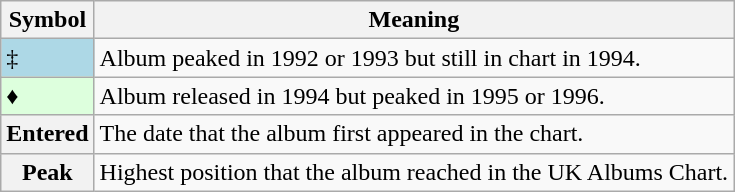<table Class="wikitable">
<tr>
<th>Symbol</th>
<th>Meaning</th>
</tr>
<tr>
<td bgcolor=lightblue>‡</td>
<td>Album peaked in 1992 or 1993 but still in chart in 1994.</td>
</tr>
<tr>
<td bgcolor=#DDFFDD>♦</td>
<td>Album released in 1994 but peaked in 1995 or 1996.</td>
</tr>
<tr>
<th>Entered</th>
<td>The date that the album first appeared in the chart.</td>
</tr>
<tr>
<th>Peak</th>
<td>Highest position that the album reached in the UK Albums Chart.</td>
</tr>
</table>
